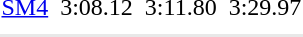<table>
<tr>
<td><a href='#'>SM4</a></td>
<td></td>
<td>3:08.12</td>
<td></td>
<td>3:11.80</td>
<td></td>
<td>3:29.97</td>
</tr>
<tr>
<td colspan=7></td>
</tr>
<tr>
</tr>
<tr bgcolor= e8e8e8>
<td colspan=7></td>
</tr>
</table>
